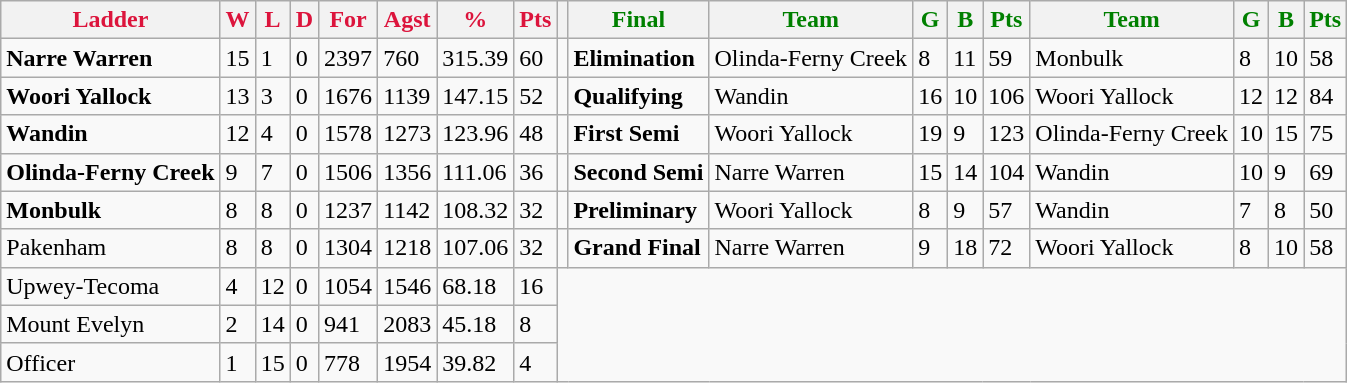<table class="wikitable">
<tr>
<th style="color:crimson">Ladder</th>
<th style="color:crimson">W</th>
<th style="color:crimson">L</th>
<th style="color:crimson">D</th>
<th style="color:crimson">For</th>
<th style="color:crimson">Agst</th>
<th style="color:crimson">%</th>
<th style="color:crimson">Pts</th>
<th></th>
<th style="color:green">Final</th>
<th style="color:green">Team</th>
<th style="color:green">G</th>
<th style="color:green">B</th>
<th style="color:green">Pts</th>
<th style="color:green">Team</th>
<th style="color:green">G</th>
<th style="color:green">B</th>
<th style="color:green">Pts</th>
</tr>
<tr>
<td><strong>Narre Warren</strong></td>
<td>15</td>
<td>1</td>
<td>0</td>
<td>2397</td>
<td>760</td>
<td>315.39</td>
<td>60</td>
<td></td>
<td><strong>Elimination</strong></td>
<td>Olinda-Ferny Creek</td>
<td>8</td>
<td>11</td>
<td>59</td>
<td>Monbulk</td>
<td>8</td>
<td>10</td>
<td>58</td>
</tr>
<tr>
<td><strong>Woori Yallock</strong></td>
<td>13</td>
<td>3</td>
<td>0</td>
<td>1676</td>
<td>1139</td>
<td>147.15</td>
<td>52</td>
<td></td>
<td><strong>Qualifying</strong></td>
<td>Wandin</td>
<td>16</td>
<td>10</td>
<td>106</td>
<td>Woori Yallock</td>
<td>12</td>
<td>12</td>
<td>84</td>
</tr>
<tr>
<td><strong>Wandin</strong></td>
<td>12</td>
<td>4</td>
<td>0</td>
<td>1578</td>
<td>1273</td>
<td>123.96</td>
<td>48</td>
<td></td>
<td><strong>First Semi</strong></td>
<td>Woori Yallock</td>
<td>19</td>
<td>9</td>
<td>123</td>
<td>Olinda-Ferny Creek</td>
<td>10</td>
<td>15</td>
<td>75</td>
</tr>
<tr>
<td><strong>Olinda-Ferny Creek</strong></td>
<td>9</td>
<td>7</td>
<td>0</td>
<td>1506</td>
<td>1356</td>
<td>111.06</td>
<td>36</td>
<td></td>
<td><strong>Second Semi</strong></td>
<td>Narre Warren</td>
<td>15</td>
<td>14</td>
<td>104</td>
<td>Wandin</td>
<td>10</td>
<td>9</td>
<td>69</td>
</tr>
<tr>
<td><strong>Monbulk</strong></td>
<td>8</td>
<td>8</td>
<td>0</td>
<td>1237</td>
<td>1142</td>
<td>108.32</td>
<td>32</td>
<td></td>
<td><strong>Preliminary</strong></td>
<td>Woori Yallock</td>
<td>8</td>
<td>9</td>
<td>57</td>
<td>Wandin</td>
<td>7</td>
<td>8</td>
<td>50</td>
</tr>
<tr>
<td>Pakenham</td>
<td>8</td>
<td>8</td>
<td>0</td>
<td>1304</td>
<td>1218</td>
<td>107.06</td>
<td>32</td>
<td></td>
<td><strong>Grand Final</strong></td>
<td>Narre Warren</td>
<td>9</td>
<td>18</td>
<td>72</td>
<td>Woori Yallock</td>
<td>8</td>
<td>10</td>
<td>58</td>
</tr>
<tr>
<td>Upwey-Tecoma</td>
<td>4</td>
<td>12</td>
<td>0</td>
<td>1054</td>
<td>1546</td>
<td>68.18</td>
<td>16</td>
</tr>
<tr>
<td>Mount Evelyn</td>
<td>2</td>
<td>14</td>
<td>0</td>
<td>941</td>
<td>2083</td>
<td>45.18</td>
<td>8</td>
</tr>
<tr>
<td>Officer</td>
<td>1</td>
<td>15</td>
<td>0</td>
<td>778</td>
<td>1954</td>
<td>39.82</td>
<td>4</td>
</tr>
</table>
